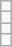<table class="wikitable">
<tr>
<td></td>
</tr>
<tr>
<td></td>
</tr>
<tr>
<td></td>
</tr>
<tr>
<td></td>
</tr>
</table>
